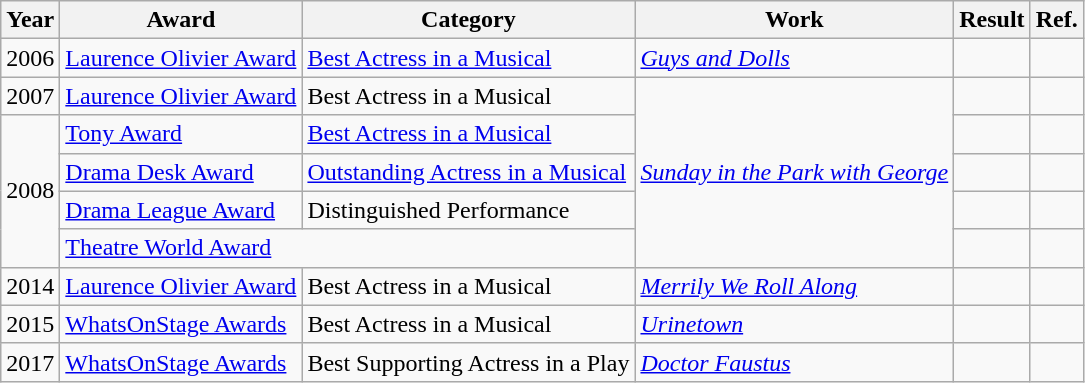<table class="wikitable sortable">
<tr>
<th>Year</th>
<th>Award</th>
<th>Category</th>
<th>Work</th>
<th>Result</th>
<th>Ref.</th>
</tr>
<tr>
<td style="text-align:center;">2006</td>
<td><a href='#'>Laurence Olivier Award</a></td>
<td><a href='#'>Best Actress in a Musical</a></td>
<td><em><a href='#'>Guys and Dolls</a></em></td>
<td></td>
<td align="center"></td>
</tr>
<tr>
<td style="text-align:center;">2007</td>
<td><a href='#'>Laurence Olivier Award</a></td>
<td>Best Actress in a Musical</td>
<td rowspan="5"><em><a href='#'>Sunday in the Park with George</a></em></td>
<td></td>
<td align="center"></td>
</tr>
<tr>
<td rowspan="4" style="text-align:center;">2008</td>
<td><a href='#'>Tony Award</a></td>
<td><a href='#'>Best Actress in a Musical</a></td>
<td></td>
<td align="center"></td>
</tr>
<tr>
<td><a href='#'>Drama Desk Award</a></td>
<td><a href='#'>Outstanding Actress in a Musical</a></td>
<td></td>
<td align="center"></td>
</tr>
<tr>
<td><a href='#'>Drama League Award</a></td>
<td>Distinguished Performance</td>
<td></td>
<td align="center"></td>
</tr>
<tr>
<td colspan="2"><a href='#'>Theatre World Award</a></td>
<td></td>
<td align="center"></td>
</tr>
<tr>
<td style="text-align:center;">2014</td>
<td><a href='#'>Laurence Olivier Award</a></td>
<td>Best Actress in a Musical</td>
<td><a href='#'><em>Merrily We Roll Along</em></a></td>
<td></td>
<td align="center"></td>
</tr>
<tr>
<td style="text-align:center;">2015</td>
<td><a href='#'>WhatsOnStage Awards</a></td>
<td>Best Actress in a Musical</td>
<td><em><a href='#'>Urinetown</a></em></td>
<td></td>
<td align="center"></td>
</tr>
<tr>
<td style="text-align:center;">2017</td>
<td><a href='#'>WhatsOnStage Awards</a></td>
<td>Best Supporting Actress in a Play</td>
<td><a href='#'><em>Doctor Faustus</em></a></td>
<td></td>
<td align="center"></td>
</tr>
</table>
